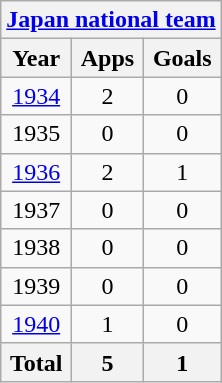<table class="wikitable" style="text-align:center">
<tr>
<th colspan=3><a href='#'>Japan national team</a></th>
</tr>
<tr>
<th>Year</th>
<th>Apps</th>
<th>Goals</th>
</tr>
<tr>
<td><a href='#'>1934</a></td>
<td>2</td>
<td>0</td>
</tr>
<tr>
<td>1935</td>
<td>0</td>
<td>0</td>
</tr>
<tr>
<td><a href='#'>1936</a></td>
<td>2</td>
<td>1</td>
</tr>
<tr>
<td>1937</td>
<td>0</td>
<td>0</td>
</tr>
<tr>
<td>1938</td>
<td>0</td>
<td>0</td>
</tr>
<tr>
<td>1939</td>
<td>0</td>
<td>0</td>
</tr>
<tr>
<td><a href='#'>1940</a></td>
<td>1</td>
<td>0</td>
</tr>
<tr>
<th>Total</th>
<th>5</th>
<th>1</th>
</tr>
</table>
